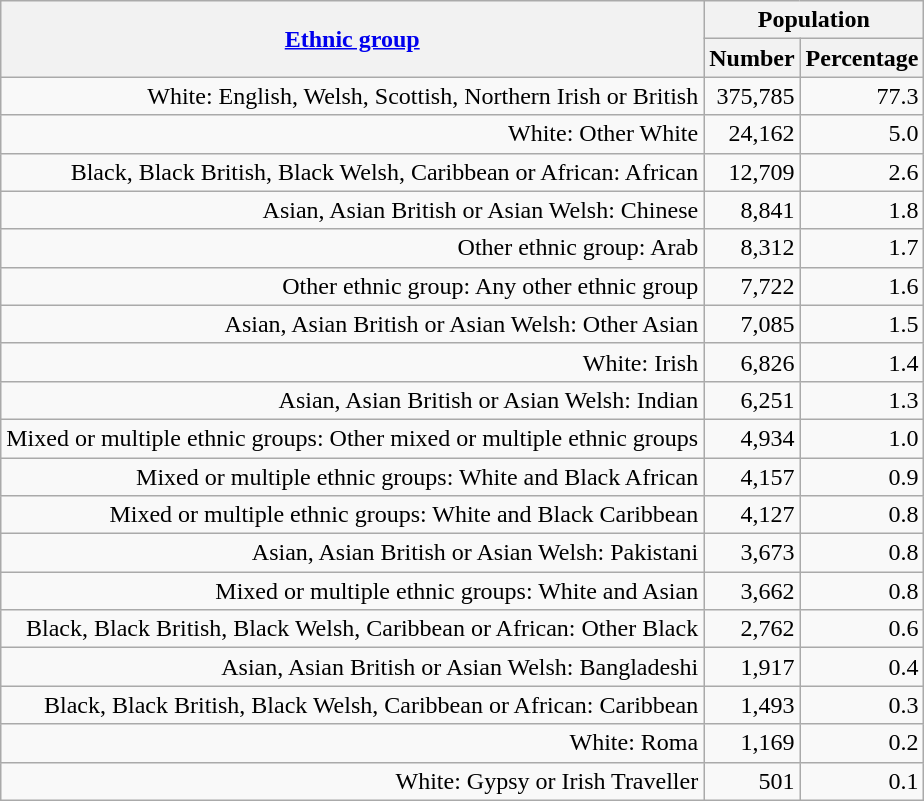<table class="wikitable col1left" style="text-align:right;" id="toc"; margin-left:2em;cellspacing="3">
<tr>
<th rowspan=2><a href='#'>Ethnic group</a></th>
<th colspan=2>Population</th>
</tr>
<tr>
<th>Number</th>
<th>Percentage</th>
</tr>
<tr>
<td>White: English, Welsh, Scottish, Northern Irish or British</td>
<td>375,785</td>
<td>77.3</td>
</tr>
<tr>
<td>White: Other White</td>
<td>24,162</td>
<td>5.0</td>
</tr>
<tr>
<td>Black, Black British, Black Welsh, Caribbean or African: African</td>
<td>12,709</td>
<td>2.6</td>
</tr>
<tr>
<td>Asian, Asian British or Asian Welsh: Chinese</td>
<td>8,841</td>
<td>1.8</td>
</tr>
<tr>
<td>Other ethnic group: Arab</td>
<td>8,312</td>
<td>1.7</td>
</tr>
<tr>
<td>Other ethnic group: Any other ethnic group</td>
<td>7,722</td>
<td>1.6</td>
</tr>
<tr>
<td>Asian, Asian British or Asian Welsh: Other Asian</td>
<td>7,085</td>
<td>1.5</td>
</tr>
<tr>
<td>White: Irish</td>
<td>6,826</td>
<td>1.4</td>
</tr>
<tr>
<td>Asian, Asian British or Asian Welsh: Indian</td>
<td>6,251</td>
<td>1.3</td>
</tr>
<tr>
<td>Mixed or multiple ethnic groups: Other mixed or multiple ethnic groups</td>
<td>4,934</td>
<td>1.0</td>
</tr>
<tr>
<td>Mixed or multiple ethnic groups: White and Black African</td>
<td>4,157</td>
<td>0.9</td>
</tr>
<tr>
<td>Mixed or multiple ethnic groups: White and Black Caribbean</td>
<td>4,127</td>
<td>0.8</td>
</tr>
<tr>
<td>Asian, Asian British or Asian Welsh: Pakistani</td>
<td>3,673</td>
<td>0.8</td>
</tr>
<tr>
<td>Mixed or multiple ethnic groups: White and Asian</td>
<td>3,662</td>
<td>0.8</td>
</tr>
<tr>
<td>Black, Black British, Black Welsh, Caribbean or African: Other Black</td>
<td>2,762</td>
<td>0.6</td>
</tr>
<tr>
<td>Asian, Asian British or Asian Welsh: Bangladeshi</td>
<td>1,917</td>
<td>0.4</td>
</tr>
<tr>
<td>Black, Black British, Black Welsh, Caribbean or African: Caribbean</td>
<td>1,493</td>
<td>0.3</td>
</tr>
<tr>
<td>White: Roma</td>
<td>1,169</td>
<td>0.2</td>
</tr>
<tr>
<td>White: Gypsy or Irish Traveller</td>
<td>501</td>
<td>0.1</td>
</tr>
</table>
